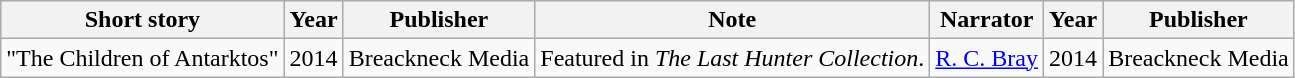<table class="wikitable">
<tr>
<th>Short story</th>
<th>Year</th>
<th>Publisher</th>
<th>Note</th>
<th>Narrator</th>
<th>Year</th>
<th>Publisher</th>
</tr>
<tr>
<td>"The Children of Antarktos"</td>
<td>2014</td>
<td>Breackneck Media</td>
<td>Featured in <em>The Last Hunter Collection</em>.</td>
<td><a href='#'>R. C. Bray</a></td>
<td>2014</td>
<td>Breackneck Media</td>
</tr>
</table>
